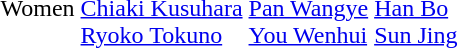<table>
<tr>
<td>Women</td>
<td><br><a href='#'>Chiaki Kusuhara</a><br><a href='#'>Ryoko Tokuno</a></td>
<td><br><a href='#'>Pan Wangye</a><br><a href='#'>You Wenhui</a></td>
<td><br><a href='#'>Han Bo</a><br><a href='#'>Sun Jing</a></td>
</tr>
</table>
